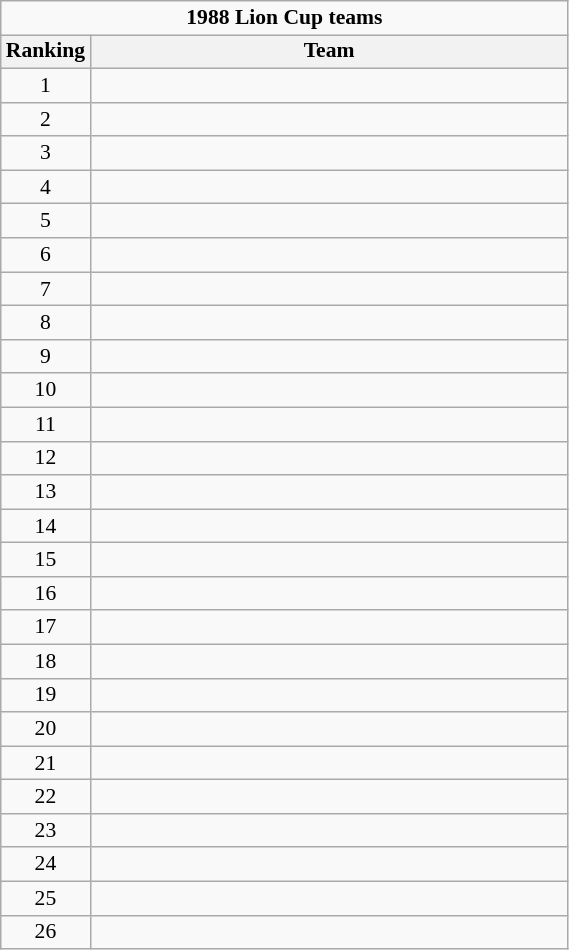<table class="wikitable" style="text-align:left; line-height:110%; font-size:90%; width:30%;">
<tr>
<td colspan="5" cellpadding="0" cellspacing="0" style="text-align:center"><strong>1988 Lion Cup teams</strong></td>
</tr>
<tr>
<th style="width:10%;">Ranking</th>
<th style="width:90%;">Team</th>
</tr>
<tr>
<td style="text-align:center">1</td>
<td></td>
</tr>
<tr>
<td style="text-align:center">2</td>
<td></td>
</tr>
<tr>
<td style="text-align:center">3</td>
<td></td>
</tr>
<tr>
<td style="text-align:center">4</td>
<td></td>
</tr>
<tr>
<td style="text-align:center">5</td>
<td></td>
</tr>
<tr>
<td style="text-align:center">6</td>
<td></td>
</tr>
<tr>
<td style="text-align:center">7</td>
<td></td>
</tr>
<tr>
<td style="text-align:center">8</td>
<td></td>
</tr>
<tr>
<td style="text-align:center">9</td>
<td></td>
</tr>
<tr>
<td style="text-align:center">10</td>
<td></td>
</tr>
<tr>
<td style="text-align:center">11</td>
<td></td>
</tr>
<tr>
<td style="text-align:center">12</td>
<td></td>
</tr>
<tr>
<td style="text-align:center">13</td>
<td></td>
</tr>
<tr>
<td style="text-align:center">14</td>
<td></td>
</tr>
<tr>
<td style="text-align:center">15</td>
<td></td>
</tr>
<tr>
<td style="text-align:center">16</td>
<td></td>
</tr>
<tr>
<td style="text-align:center">17</td>
<td></td>
</tr>
<tr>
<td style="text-align:center">18</td>
<td></td>
</tr>
<tr>
<td style="text-align:center">19</td>
<td></td>
</tr>
<tr>
<td style="text-align:center">20</td>
<td></td>
</tr>
<tr>
<td style="text-align:center">21</td>
<td></td>
</tr>
<tr>
<td style="text-align:center">22</td>
<td></td>
</tr>
<tr>
<td style="text-align:center">23</td>
<td></td>
</tr>
<tr>
<td style="text-align:center">24</td>
<td></td>
</tr>
<tr>
<td style="text-align:center">25</td>
<td></td>
</tr>
<tr>
<td style="text-align:center">26</td>
<td></td>
</tr>
</table>
